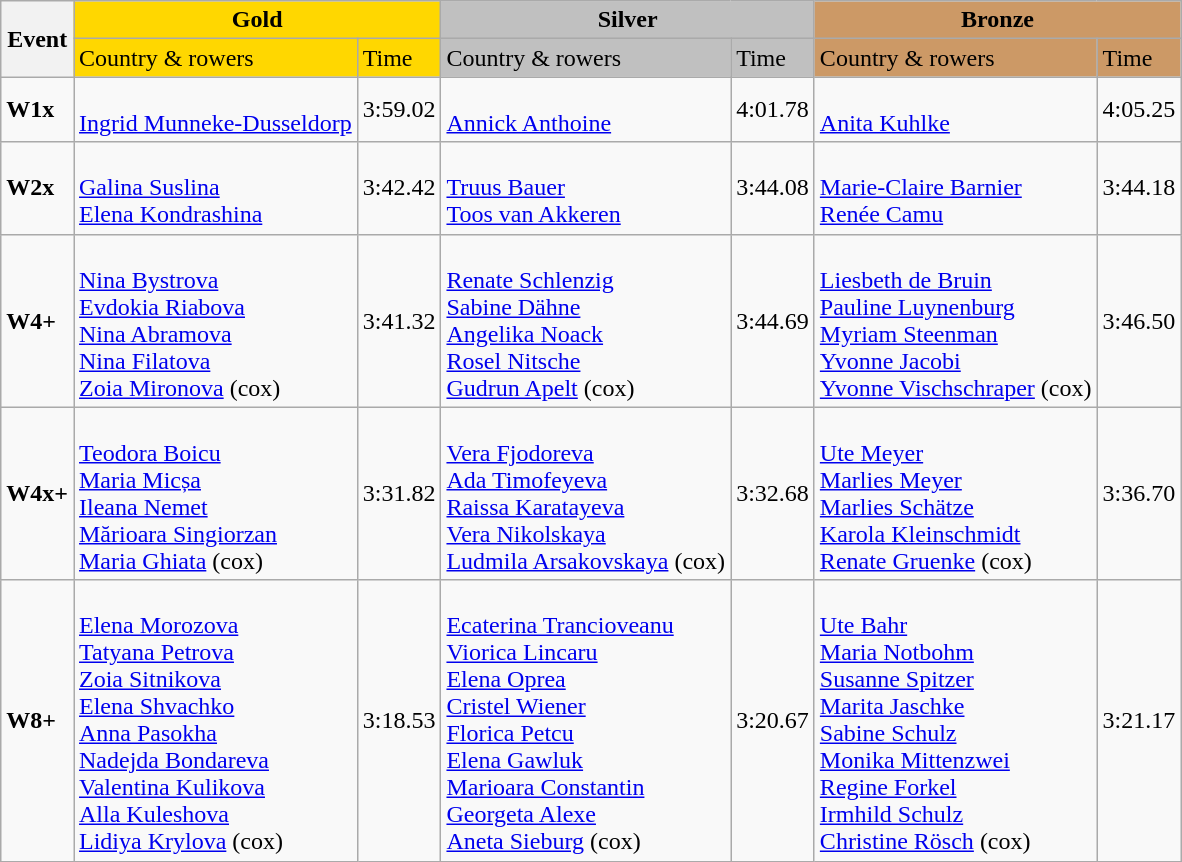<table class="wikitable">
<tr>
<th rowspan="2">Event</th>
<th colspan="2" style="background:gold;">Gold</th>
<th colspan="2" style="background:silver;">Silver</th>
<th colspan="2" style="background:#c96;">Bronze</th>
</tr>
<tr>
<td style="background:gold;">Country & rowers</td>
<td style="background:gold;">Time</td>
<td style="background:silver;">Country & rowers</td>
<td style="background:silver;">Time</td>
<td style="background:#c96;">Country & rowers</td>
<td style="background:#c96;">Time</td>
</tr>
<tr>
<td><strong>W1x</strong></td>
<td> <br> <a href='#'>Ingrid Munneke-Dusseldorp</a></td>
<td>3:59.02</td>
<td> <br> <a href='#'>Annick Anthoine</a></td>
<td>4:01.78</td>
<td> <br> <a href='#'>Anita Kuhlke</a></td>
<td>4:05.25</td>
</tr>
<tr>
<td><strong>W2x</strong></td>
<td> <br> <a href='#'>Galina Suslina</a> <br> <a href='#'>Elena Kondrashina</a></td>
<td>3:42.42</td>
<td> <br> <a href='#'>Truus Bauer</a> <br> <a href='#'>Toos van Akkeren</a></td>
<td>3:44.08</td>
<td> <br> <a href='#'>Marie-Claire Barnier</a> <br> <a href='#'>Renée Camu</a></td>
<td>3:44.18</td>
</tr>
<tr>
<td><strong> W4+</strong></td>
<td> <br> <a href='#'>Nina Bystrova</a> <br> <a href='#'>Evdokia Riabova</a> <br> <a href='#'>Nina Abramova</a> <br> <a href='#'>Nina Filatova</a> <br> <a href='#'>Zoia Mironova</a> (cox)</td>
<td>3:41.32</td>
<td> <br> <a href='#'>Renate Schlenzig</a> <br> <a href='#'>Sabine Dähne</a> <br> <a href='#'>Angelika Noack</a> <br> <a href='#'>Rosel Nitsche</a> <br> <a href='#'>Gudrun Apelt</a> (cox)</td>
<td>3:44.69</td>
<td> <br> <a href='#'>Liesbeth de Bruin</a> <br> <a href='#'>Pauline Luynenburg</a> <br> <a href='#'>Myriam Steenman</a> <br> <a href='#'>Yvonne Jacobi</a> <br> <a href='#'>Yvonne Vischschraper</a> (cox)</td>
<td>3:46.50</td>
</tr>
<tr>
<td><strong>W4x+</strong></td>
<td> <br> <a href='#'>Teodora Boicu</a> <br> <a href='#'>Maria Micșa</a> <br> <a href='#'>Ileana Nemet</a> <br> <a href='#'>Mărioara Singiorzan</a> <br> <a href='#'>Maria Ghiata</a> (cox)</td>
<td>3:31.82</td>
<td> <br> <a href='#'>Vera Fjodoreva</a> <br> <a href='#'>Ada Timofeyeva</a> <br> <a href='#'>Raissa Karatayeva</a> <br> <a href='#'>Vera Nikolskaya</a> <br> <a href='#'>Ludmila Arsakovskaya</a> (cox)</td>
<td>3:32.68</td>
<td> <br> <a href='#'>Ute Meyer</a> <br> <a href='#'>Marlies Meyer</a> <br> <a href='#'>Marlies Schätze</a> <br> <a href='#'>Karola Kleinschmidt</a> <br> <a href='#'>Renate Gruenke</a> (cox)</td>
<td>3:36.70</td>
</tr>
<tr>
<td><strong>W8+</strong></td>
<td> <br> <a href='#'>Elena Morozova</a> <br> <a href='#'>Tatyana Petrova</a> <br> <a href='#'>Zoia Sitnikova</a> <br> <a href='#'>Elena Shvachko</a> <br> <a href='#'>Anna Pasokha</a> <br> <a href='#'>Nadejda Bondareva</a> <br> <a href='#'>Valentina Kulikova</a> <br> <a href='#'>Alla Kuleshova</a> <br> <a href='#'>Lidiya Krylova</a> (cox)</td>
<td>3:18.53</td>
<td> <br> <a href='#'>Ecaterina Trancioveanu</a> <br> <a href='#'>Viorica Lincaru</a> <br> <a href='#'>Elena Oprea</a> <br> <a href='#'>Cristel Wiener</a> <br> <a href='#'>Florica Petcu</a> <br> <a href='#'>Elena Gawluk</a> <br> <a href='#'>Marioara Constantin</a> <br> <a href='#'>Georgeta Alexe</a> <br> <a href='#'>Aneta Sieburg</a> (cox)</td>
<td>3:20.67</td>
<td> <br> <a href='#'>Ute Bahr</a> <br> <a href='#'>Maria Notbohm</a> <br> <a href='#'>Susanne Spitzer</a> <br> <a href='#'>Marita Jaschke</a> <br> <a href='#'>Sabine Schulz</a> <br> <a href='#'>Monika Mittenzwei</a> <br> <a href='#'>Regine Forkel</a> <br> <a href='#'>Irmhild Schulz</a> <br> <a href='#'>Christine Rösch</a> (cox)</td>
<td>3:21.17</td>
</tr>
</table>
